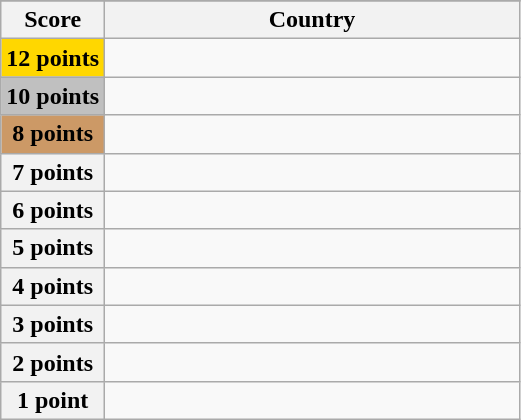<table class="wikitable">
<tr>
</tr>
<tr>
<th scope="col" width="20%">Score</th>
<th scope="col">Country</th>
</tr>
<tr>
<th scope="row" style="background:gold">12 points</th>
<td></td>
</tr>
<tr>
<th scope="row" style="background:silver">10 points</th>
<td></td>
</tr>
<tr>
<th scope="row" style="background:#CC9966">8 points</th>
<td></td>
</tr>
<tr>
<th scope="row">7 points</th>
<td></td>
</tr>
<tr>
<th scope="row">6 points</th>
<td></td>
</tr>
<tr>
<th scope="row">5 points</th>
<td></td>
</tr>
<tr>
<th scope="row">4 points</th>
<td></td>
</tr>
<tr>
<th scope="row">3 points</th>
<td></td>
</tr>
<tr>
<th scope="row">2 points</th>
<td></td>
</tr>
<tr>
<th scope="row">1 point</th>
<td></td>
</tr>
</table>
